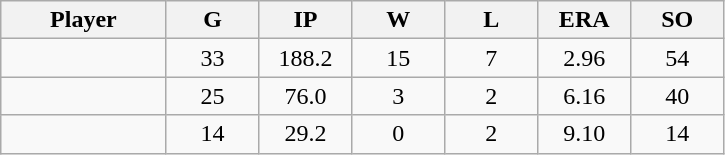<table class="wikitable sortable">
<tr>
<th bgcolor="#DDDDFF" width="16%">Player</th>
<th bgcolor="#DDDDFF" width="9%">G</th>
<th bgcolor="#DDDDFF" width="9%">IP</th>
<th bgcolor="#DDDDFF" width="9%">W</th>
<th bgcolor="#DDDDFF" width="9%">L</th>
<th bgcolor="#DDDDFF" width="9%">ERA</th>
<th bgcolor="#DDDDFF" width="9%">SO</th>
</tr>
<tr align="center">
<td></td>
<td>33</td>
<td>188.2</td>
<td>15</td>
<td>7</td>
<td>2.96</td>
<td>54</td>
</tr>
<tr align="center">
<td></td>
<td>25</td>
<td>76.0</td>
<td>3</td>
<td>2</td>
<td>6.16</td>
<td>40</td>
</tr>
<tr align="center">
<td></td>
<td>14</td>
<td>29.2</td>
<td>0</td>
<td>2</td>
<td>9.10</td>
<td>14</td>
</tr>
</table>
